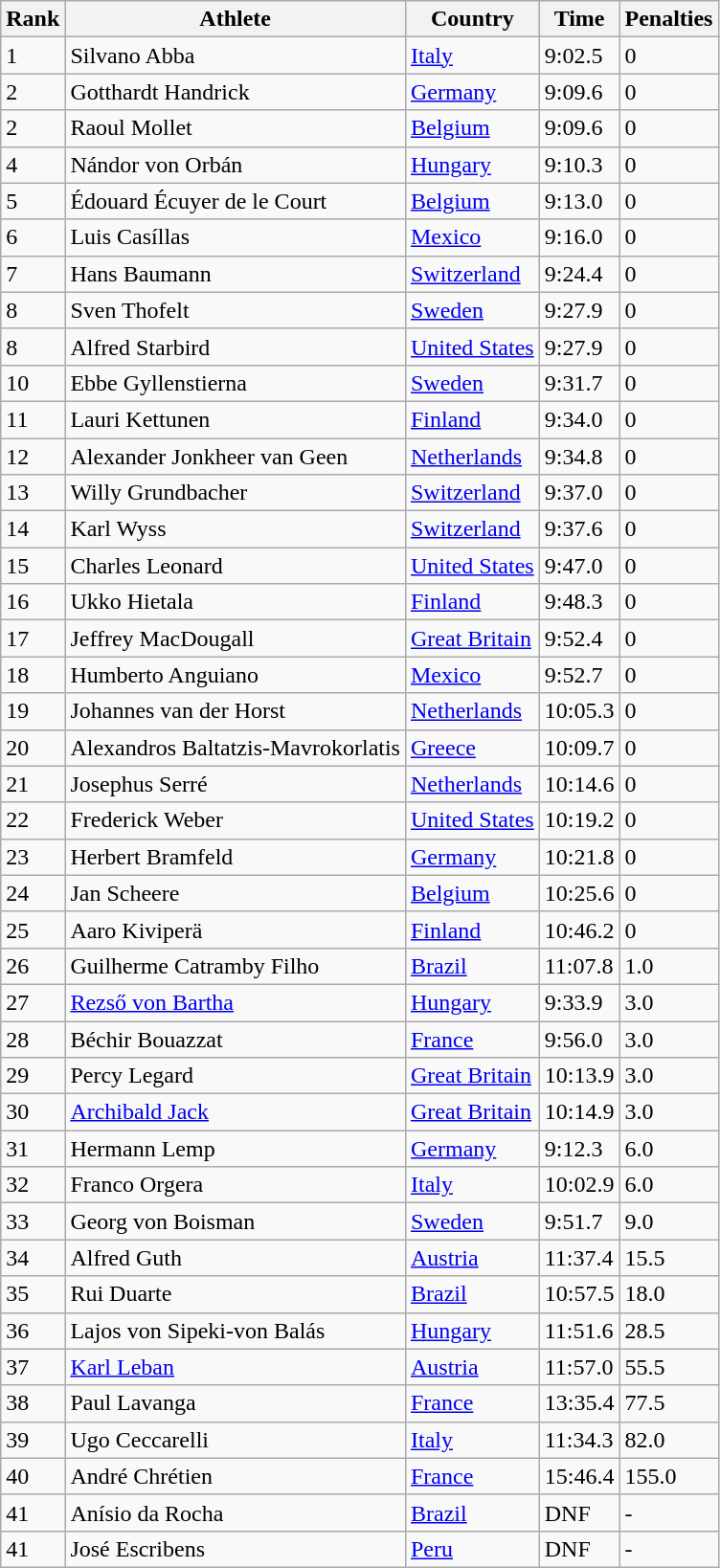<table class="wikitable">
<tr>
<th>Rank</th>
<th>Athlete</th>
<th>Country</th>
<th>Time</th>
<th>Penalties</th>
</tr>
<tr>
<td>1</td>
<td>Silvano Abba</td>
<td><a href='#'>Italy</a></td>
<td>9:02.5</td>
<td>0</td>
</tr>
<tr>
<td>2</td>
<td>Gotthardt Handrick</td>
<td><a href='#'>Germany</a></td>
<td>9:09.6</td>
<td>0</td>
</tr>
<tr>
<td>2</td>
<td>Raoul Mollet</td>
<td><a href='#'>Belgium</a></td>
<td>9:09.6</td>
<td>0</td>
</tr>
<tr>
<td>4</td>
<td>Nándor von Orbán</td>
<td><a href='#'>Hungary</a></td>
<td>9:10.3</td>
<td>0</td>
</tr>
<tr>
<td>5</td>
<td>Édouard Écuyer de le Court</td>
<td><a href='#'>Belgium</a></td>
<td>9:13.0</td>
<td>0</td>
</tr>
<tr>
<td>6</td>
<td>Luis Casíllas</td>
<td><a href='#'>Mexico</a></td>
<td>9:16.0</td>
<td>0</td>
</tr>
<tr>
<td>7</td>
<td>Hans Baumann</td>
<td><a href='#'>Switzerland</a></td>
<td>9:24.4</td>
<td>0</td>
</tr>
<tr>
<td>8</td>
<td>Sven Thofelt</td>
<td><a href='#'>Sweden</a></td>
<td>9:27.9</td>
<td>0</td>
</tr>
<tr>
<td>8</td>
<td>Alfred Starbird</td>
<td><a href='#'>United States</a></td>
<td>9:27.9</td>
<td>0</td>
</tr>
<tr>
<td>10</td>
<td>Ebbe Gyllenstierna</td>
<td><a href='#'>Sweden</a></td>
<td>9:31.7</td>
<td>0</td>
</tr>
<tr>
<td>11</td>
<td>Lauri Kettunen</td>
<td><a href='#'>Finland</a></td>
<td>9:34.0</td>
<td>0</td>
</tr>
<tr>
<td>12</td>
<td>Alexander Jonkheer van Geen</td>
<td><a href='#'>Netherlands</a></td>
<td>9:34.8</td>
<td>0</td>
</tr>
<tr>
<td>13</td>
<td>Willy Grundbacher</td>
<td><a href='#'>Switzerland</a></td>
<td>9:37.0</td>
<td>0</td>
</tr>
<tr>
<td>14</td>
<td>Karl Wyss</td>
<td><a href='#'>Switzerland</a></td>
<td>9:37.6</td>
<td>0</td>
</tr>
<tr>
<td>15</td>
<td>Charles Leonard</td>
<td><a href='#'>United States</a></td>
<td>9:47.0</td>
<td>0</td>
</tr>
<tr>
<td>16</td>
<td>Ukko Hietala</td>
<td><a href='#'>Finland</a></td>
<td>9:48.3</td>
<td>0</td>
</tr>
<tr>
<td>17</td>
<td>Jeffrey MacDougall</td>
<td><a href='#'>Great Britain</a></td>
<td>9:52.4</td>
<td>0</td>
</tr>
<tr>
<td>18</td>
<td>Humberto Anguiano</td>
<td><a href='#'>Mexico</a></td>
<td>9:52.7</td>
<td>0</td>
</tr>
<tr>
<td>19</td>
<td>Johannes van der Horst</td>
<td><a href='#'>Netherlands</a></td>
<td>10:05.3</td>
<td>0</td>
</tr>
<tr>
<td>20</td>
<td>Alexandros Baltatzis-Mavrokorlatis</td>
<td><a href='#'>Greece</a></td>
<td>10:09.7</td>
<td>0</td>
</tr>
<tr>
<td>21</td>
<td>Josephus Serré</td>
<td><a href='#'>Netherlands</a></td>
<td>10:14.6</td>
<td>0</td>
</tr>
<tr>
<td>22</td>
<td>Frederick Weber</td>
<td><a href='#'>United States</a></td>
<td>10:19.2</td>
<td>0</td>
</tr>
<tr>
<td>23</td>
<td>Herbert Bramfeld</td>
<td><a href='#'>Germany</a></td>
<td>10:21.8</td>
<td>0</td>
</tr>
<tr>
<td>24</td>
<td>Jan Scheere</td>
<td><a href='#'>Belgium</a></td>
<td>10:25.6</td>
<td>0</td>
</tr>
<tr>
<td>25</td>
<td>Aaro Kiviperä</td>
<td><a href='#'>Finland</a></td>
<td>10:46.2</td>
<td>0</td>
</tr>
<tr>
<td>26</td>
<td>Guilherme Catramby Filho</td>
<td><a href='#'>Brazil</a></td>
<td>11:07.8</td>
<td>1.0</td>
</tr>
<tr>
<td>27</td>
<td><a href='#'>Rezső von Bartha</a></td>
<td><a href='#'>Hungary</a></td>
<td>9:33.9</td>
<td>3.0</td>
</tr>
<tr>
<td>28</td>
<td>Béchir Bouazzat</td>
<td><a href='#'>France</a></td>
<td>9:56.0</td>
<td>3.0</td>
</tr>
<tr>
<td>29</td>
<td>Percy Legard</td>
<td><a href='#'>Great Britain</a></td>
<td>10:13.9</td>
<td>3.0</td>
</tr>
<tr>
<td>30</td>
<td><a href='#'>Archibald Jack</a></td>
<td><a href='#'>Great Britain</a></td>
<td>10:14.9</td>
<td>3.0</td>
</tr>
<tr>
<td>31</td>
<td>Hermann Lemp</td>
<td><a href='#'>Germany</a></td>
<td>9:12.3</td>
<td>6.0</td>
</tr>
<tr>
<td>32</td>
<td>Franco Orgera</td>
<td><a href='#'>Italy</a></td>
<td>10:02.9</td>
<td>6.0</td>
</tr>
<tr>
<td>33</td>
<td>Georg von Boisman</td>
<td><a href='#'>Sweden</a></td>
<td>9:51.7</td>
<td>9.0</td>
</tr>
<tr>
<td>34</td>
<td>Alfred Guth</td>
<td><a href='#'>Austria</a></td>
<td>11:37.4</td>
<td>15.5</td>
</tr>
<tr>
<td>35</td>
<td>Rui Duarte</td>
<td><a href='#'>Brazil</a></td>
<td>10:57.5</td>
<td>18.0</td>
</tr>
<tr>
<td>36</td>
<td>Lajos von Sipeki-von Balás</td>
<td><a href='#'>Hungary</a></td>
<td>11:51.6</td>
<td>28.5</td>
</tr>
<tr>
<td>37</td>
<td><a href='#'>Karl Leban</a></td>
<td><a href='#'>Austria</a></td>
<td>11:57.0</td>
<td>55.5</td>
</tr>
<tr>
<td>38</td>
<td>Paul Lavanga</td>
<td><a href='#'>France</a></td>
<td>13:35.4</td>
<td>77.5</td>
</tr>
<tr>
<td>39</td>
<td>Ugo Ceccarelli</td>
<td><a href='#'>Italy</a></td>
<td>11:34.3</td>
<td>82.0</td>
</tr>
<tr>
<td>40</td>
<td>André Chrétien</td>
<td><a href='#'>France</a></td>
<td>15:46.4</td>
<td>155.0</td>
</tr>
<tr>
<td>41</td>
<td>Anísio da Rocha</td>
<td><a href='#'>Brazil</a></td>
<td>DNF</td>
<td>-</td>
</tr>
<tr>
<td>41</td>
<td>José Escribens</td>
<td><a href='#'>Peru</a></td>
<td>DNF</td>
<td>-</td>
</tr>
</table>
